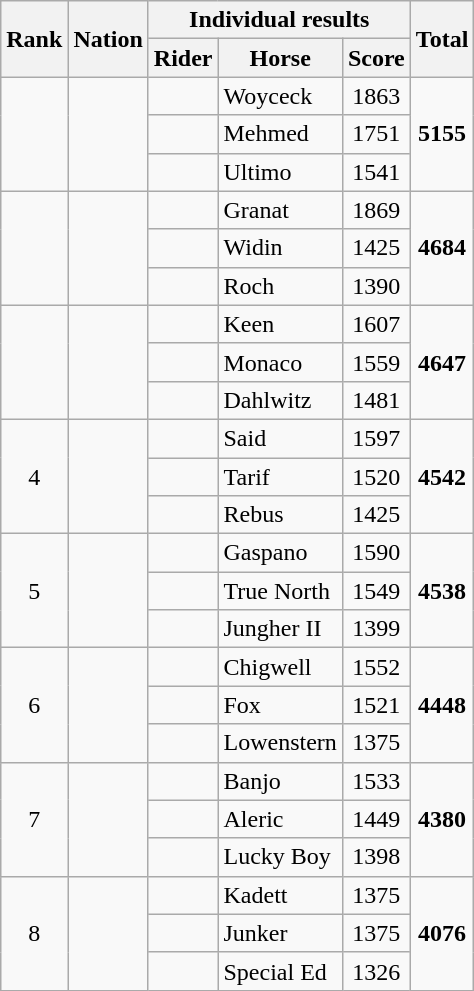<table class="wikitable sortable" style="text-align:center">
<tr>
<th rowspan=2>Rank</th>
<th rowspan=2>Nation</th>
<th colspan=3>Individual results</th>
<th rowspan=2>Total</th>
</tr>
<tr>
<th>Rider</th>
<th>Horse</th>
<th>Score</th>
</tr>
<tr>
<td rowspan=3></td>
<td align=left rowspan=3></td>
<td align=left></td>
<td align=left>Woyceck</td>
<td>1863</td>
<td rowspan=3><strong>5155</strong></td>
</tr>
<tr>
<td align=left></td>
<td align=left>Mehmed</td>
<td>1751</td>
</tr>
<tr>
<td align=left></td>
<td align=left>Ultimo</td>
<td>1541</td>
</tr>
<tr>
<td rowspan=3></td>
<td align=left rowspan=3></td>
<td align=left></td>
<td align=left>Granat</td>
<td>1869</td>
<td rowspan=3><strong>4684</strong></td>
</tr>
<tr>
<td align=left></td>
<td align=left>Widin</td>
<td>1425</td>
</tr>
<tr>
<td align=left></td>
<td align=left>Roch</td>
<td>1390</td>
</tr>
<tr>
<td rowspan=3></td>
<td align=left rowspan=3></td>
<td align=left></td>
<td align=left>Keen</td>
<td>1607</td>
<td rowspan=3><strong>4647</strong></td>
</tr>
<tr>
<td align=left></td>
<td align=left>Monaco</td>
<td>1559</td>
</tr>
<tr>
<td align=left></td>
<td align=left>Dahlwitz</td>
<td>1481</td>
</tr>
<tr>
<td rowspan=3>4</td>
<td align=left rowspan=3></td>
<td align=left></td>
<td align=left>Said</td>
<td>1597</td>
<td rowspan=3><strong>4542</strong></td>
</tr>
<tr>
<td align=left></td>
<td align=left>Tarif</td>
<td>1520</td>
</tr>
<tr>
<td align=left></td>
<td align=left>Rebus</td>
<td>1425</td>
</tr>
<tr>
<td rowspan=3>5</td>
<td align=left rowspan=3></td>
<td align=left></td>
<td align=left>Gaspano</td>
<td>1590</td>
<td rowspan=3><strong>4538</strong></td>
</tr>
<tr>
<td align=left></td>
<td align=left>True North</td>
<td>1549</td>
</tr>
<tr>
<td align=left></td>
<td align=left>Jungher II</td>
<td>1399</td>
</tr>
<tr>
<td rowspan=3>6</td>
<td align=left rowspan=3></td>
<td align=left></td>
<td align=left>Chigwell</td>
<td>1552</td>
<td rowspan=3><strong>4448</strong></td>
</tr>
<tr>
<td align=left></td>
<td align=left>Fox</td>
<td>1521</td>
</tr>
<tr>
<td align=left></td>
<td align=left>Lowenstern</td>
<td>1375</td>
</tr>
<tr>
<td rowspan=3>7</td>
<td align=left rowspan=3></td>
<td align=left></td>
<td align=left>Banjo</td>
<td>1533</td>
<td rowspan=3><strong>4380</strong></td>
</tr>
<tr>
<td align=left></td>
<td align=left>Aleric</td>
<td>1449</td>
</tr>
<tr>
<td align=left></td>
<td align=left>Lucky Boy</td>
<td>1398</td>
</tr>
<tr>
<td rowspan=3>8</td>
<td align=left rowspan=3></td>
<td align=left></td>
<td align=left>Kadett</td>
<td>1375</td>
<td rowspan=3><strong>4076</strong></td>
</tr>
<tr>
<td align=left></td>
<td align=left>Junker</td>
<td>1375</td>
</tr>
<tr>
<td align=left></td>
<td align=left>Special Ed</td>
<td>1326</td>
</tr>
</table>
